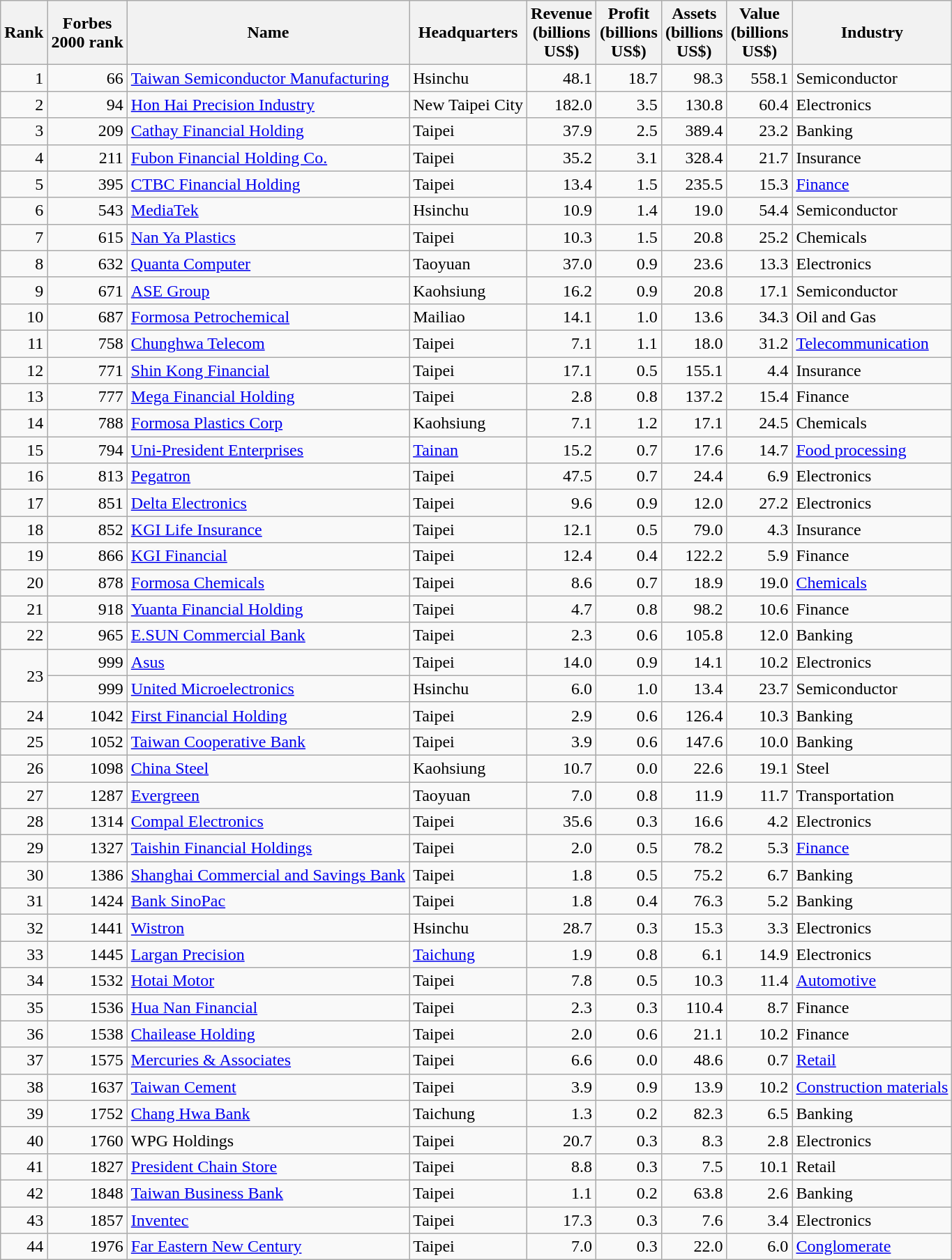<table class="wikitable sortable" style="text-align:right;">
<tr>
<th align="center">Rank</th>
<th align="center">Forbes <br>2000 rank</th>
<th align="center">Name</th>
<th align="center">Headquarters</th>
<th align="center">Revenue<br>(billions <br>US$)</th>
<th align="center">Profit<br>(billions <br>US$)</th>
<th align="center">Assets<br>(billions <br>US$)</th>
<th align="center">Value<br>(billions <br>US$)</th>
<th align="center">Industry</th>
</tr>
<tr>
<td>1</td>
<td>66</td>
<td align="left"><a href='#'>Taiwan Semiconductor Manufacturing</a></td>
<td align="left">Hsinchu</td>
<td>48.1</td>
<td>18.7</td>
<td>98.3</td>
<td>558.1</td>
<td align="left">Semiconductor</td>
</tr>
<tr>
<td>2</td>
<td>94</td>
<td align="left"><a href='#'>Hon Hai Precision Industry</a></td>
<td align="left">New Taipei City</td>
<td>182.0</td>
<td>3.5</td>
<td>130.8</td>
<td>60.4</td>
<td align="left">Electronics</td>
</tr>
<tr>
<td>3</td>
<td>209</td>
<td align="left"><a href='#'>Cathay Financial Holding</a></td>
<td align="left">Taipei</td>
<td>37.9</td>
<td>2.5</td>
<td>389.4</td>
<td>23.2</td>
<td align="left">Banking</td>
</tr>
<tr>
<td>4</td>
<td>211</td>
<td align="left"><a href='#'>Fubon Financial Holding Co.</a></td>
<td align="left">Taipei</td>
<td>35.2</td>
<td>3.1</td>
<td>328.4</td>
<td>21.7</td>
<td align="left">Insurance</td>
</tr>
<tr>
<td>5</td>
<td>395</td>
<td align="left"><a href='#'>CTBC Financial Holding</a></td>
<td align="left">Taipei</td>
<td>13.4</td>
<td>1.5</td>
<td>235.5</td>
<td>15.3</td>
<td align="left"><a href='#'>Finance</a></td>
</tr>
<tr>
<td>6</td>
<td>543</td>
<td align="left"><a href='#'>MediaTek</a></td>
<td align="left">Hsinchu</td>
<td>10.9</td>
<td>1.4</td>
<td>19.0</td>
<td>54.4</td>
<td align="left">Semiconductor</td>
</tr>
<tr>
<td>7</td>
<td>615</td>
<td align="left"><a href='#'>Nan Ya Plastics</a></td>
<td align="left">Taipei</td>
<td>10.3</td>
<td>1.5</td>
<td>20.8</td>
<td>25.2</td>
<td align="left">Chemicals</td>
</tr>
<tr>
<td>8</td>
<td>632</td>
<td align="left"><a href='#'>Quanta Computer</a></td>
<td align="left">Taoyuan</td>
<td>37.0</td>
<td>0.9</td>
<td>23.6</td>
<td>13.3</td>
<td align="left">Electronics</td>
</tr>
<tr>
<td>9</td>
<td>671</td>
<td align="left"><a href='#'>ASE Group</a></td>
<td align="left">Kaohsiung</td>
<td>16.2</td>
<td>0.9</td>
<td>20.8</td>
<td>17.1</td>
<td align="left">Semiconductor</td>
</tr>
<tr>
<td>10</td>
<td>687</td>
<td align="left"><a href='#'>Formosa Petrochemical</a></td>
<td align="left">Mailiao</td>
<td>14.1</td>
<td>1.0</td>
<td>13.6</td>
<td>34.3</td>
<td align="left">Oil and Gas</td>
</tr>
<tr>
<td>11</td>
<td>758</td>
<td align="left"><a href='#'>Chunghwa Telecom</a></td>
<td align="left">Taipei</td>
<td>7.1</td>
<td>1.1</td>
<td>18.0</td>
<td>31.2</td>
<td align="left"><a href='#'>Telecommunication</a></td>
</tr>
<tr>
<td>12</td>
<td>771</td>
<td align="left"><a href='#'>Shin Kong Financial</a></td>
<td align="left">Taipei</td>
<td>17.1</td>
<td>0.5</td>
<td>155.1</td>
<td>4.4</td>
<td align="left">Insurance</td>
</tr>
<tr>
<td>13</td>
<td>777</td>
<td align="left"><a href='#'>Mega Financial Holding</a></td>
<td align="left">Taipei</td>
<td>2.8</td>
<td>0.8</td>
<td>137.2</td>
<td>15.4</td>
<td align="left">Finance</td>
</tr>
<tr>
<td>14</td>
<td>788</td>
<td align="left"><a href='#'>Formosa Plastics Corp</a></td>
<td align="left">Kaohsiung</td>
<td>7.1</td>
<td>1.2</td>
<td>17.1</td>
<td>24.5</td>
<td align="left">Chemicals</td>
</tr>
<tr>
<td>15</td>
<td>794</td>
<td align="left"><a href='#'>Uni-President Enterprises</a></td>
<td align="left"><a href='#'>Tainan</a></td>
<td>15.2</td>
<td>0.7</td>
<td>17.6</td>
<td>14.7</td>
<td align="left"><a href='#'>Food processing</a></td>
</tr>
<tr>
<td>16</td>
<td>813</td>
<td align="left"><a href='#'>Pegatron</a></td>
<td align="left">Taipei</td>
<td>47.5</td>
<td>0.7</td>
<td>24.4</td>
<td>6.9</td>
<td align="left">Electronics</td>
</tr>
<tr>
<td>17</td>
<td>851</td>
<td align="left"><a href='#'>Delta Electronics</a></td>
<td align="left">Taipei</td>
<td>9.6</td>
<td>0.9</td>
<td>12.0</td>
<td>27.2</td>
<td align="left">Electronics</td>
</tr>
<tr>
<td>18</td>
<td>852</td>
<td align="left"><a href='#'>KGI Life Insurance</a></td>
<td align="left">Taipei</td>
<td>12.1</td>
<td>0.5</td>
<td>79.0</td>
<td>4.3</td>
<td align="left">Insurance</td>
</tr>
<tr>
<td>19</td>
<td>866</td>
<td align="left"><a href='#'>KGI Financial</a></td>
<td align="left">Taipei</td>
<td>12.4</td>
<td>0.4</td>
<td>122.2</td>
<td>5.9</td>
<td align="left">Finance</td>
</tr>
<tr>
<td>20</td>
<td>878</td>
<td align="left"><a href='#'>Formosa Chemicals</a></td>
<td align="left">Taipei</td>
<td>8.6</td>
<td>0.7</td>
<td>18.9</td>
<td>19.0</td>
<td align="left"><a href='#'>Chemicals</a></td>
</tr>
<tr>
<td>21</td>
<td>918</td>
<td align="left"><a href='#'>Yuanta Financial Holding</a></td>
<td align="left">Taipei</td>
<td>4.7</td>
<td>0.8</td>
<td>98.2</td>
<td>10.6</td>
<td align="left">Finance</td>
</tr>
<tr>
<td>22</td>
<td>965</td>
<td align="left"><a href='#'>E.SUN Commercial Bank</a></td>
<td align="left">Taipei</td>
<td>2.3</td>
<td>0.6</td>
<td>105.8</td>
<td>12.0</td>
<td align="left">Banking</td>
</tr>
<tr>
<td rowspan="2">23</td>
<td>999</td>
<td align="left"><a href='#'>Asus</a></td>
<td align="left">Taipei</td>
<td>14.0</td>
<td>0.9</td>
<td>14.1</td>
<td>10.2</td>
<td align="left">Electronics</td>
</tr>
<tr>
<td>999</td>
<td align="left"><a href='#'>United Microelectronics</a></td>
<td align="left">Hsinchu</td>
<td>6.0</td>
<td>1.0</td>
<td>13.4</td>
<td>23.7</td>
<td align="left">Semiconductor</td>
</tr>
<tr>
<td>24</td>
<td>1042</td>
<td align="left"><a href='#'>First Financial Holding</a></td>
<td align="left">Taipei</td>
<td>2.9</td>
<td>0.6</td>
<td>126.4</td>
<td>10.3</td>
<td align="left">Banking</td>
</tr>
<tr>
<td>25</td>
<td>1052</td>
<td align="left"><a href='#'>Taiwan Cooperative Bank</a></td>
<td align="left">Taipei</td>
<td>3.9</td>
<td>0.6</td>
<td>147.6</td>
<td>10.0</td>
<td align="left">Banking</td>
</tr>
<tr>
<td>26</td>
<td>1098</td>
<td align="left"><a href='#'>China Steel</a></td>
<td align="left">Kaohsiung</td>
<td>10.7</td>
<td>0.0</td>
<td>22.6</td>
<td>19.1</td>
<td align="left">Steel</td>
</tr>
<tr>
<td>27</td>
<td>1287</td>
<td align="left"><a href='#'>Evergreen</a></td>
<td align="left">Taoyuan</td>
<td>7.0</td>
<td>0.8</td>
<td>11.9</td>
<td>11.7</td>
<td align="left">Transportation</td>
</tr>
<tr>
<td>28</td>
<td>1314</td>
<td align="left"><a href='#'>Compal Electronics</a></td>
<td align="left">Taipei</td>
<td>35.6</td>
<td>0.3</td>
<td>16.6</td>
<td>4.2</td>
<td align="left">Electronics</td>
</tr>
<tr>
<td>29</td>
<td>1327</td>
<td align="left"><a href='#'>Taishin Financial Holdings</a></td>
<td align="left">Taipei</td>
<td>2.0</td>
<td>0.5</td>
<td>78.2</td>
<td>5.3</td>
<td align="left"><a href='#'>Finance</a></td>
</tr>
<tr>
<td>30</td>
<td>1386</td>
<td align="left"><a href='#'>Shanghai Commercial and Savings Bank</a></td>
<td align="left">Taipei</td>
<td>1.8</td>
<td>0.5</td>
<td>75.2</td>
<td>6.7</td>
<td align="left">Banking</td>
</tr>
<tr>
<td>31</td>
<td>1424</td>
<td align="left"><a href='#'>Bank SinoPac</a></td>
<td align="left">Taipei</td>
<td>1.8</td>
<td>0.4</td>
<td>76.3</td>
<td>5.2</td>
<td align="left">Banking</td>
</tr>
<tr>
<td>32</td>
<td>1441</td>
<td align="left"><a href='#'>Wistron</a></td>
<td align="left">Hsinchu</td>
<td>28.7</td>
<td>0.3</td>
<td>15.3</td>
<td>3.3</td>
<td align="left">Electronics</td>
</tr>
<tr>
<td>33</td>
<td>1445</td>
<td align="left"><a href='#'>Largan Precision</a></td>
<td align="left"><a href='#'>Taichung</a></td>
<td>1.9</td>
<td>0.8</td>
<td>6.1</td>
<td>14.9</td>
<td align="left">Electronics</td>
</tr>
<tr>
<td>34</td>
<td>1532</td>
<td align="left"><a href='#'>Hotai Motor</a></td>
<td align="left">Taipei</td>
<td>7.8</td>
<td>0.5</td>
<td>10.3</td>
<td>11.4</td>
<td align="left"><a href='#'>Automotive</a></td>
</tr>
<tr>
<td>35</td>
<td>1536</td>
<td align="left"><a href='#'>Hua Nan Financial</a></td>
<td align="left">Taipei</td>
<td>2.3</td>
<td>0.3</td>
<td>110.4</td>
<td>8.7</td>
<td align="left">Finance</td>
</tr>
<tr>
<td>36</td>
<td>1538</td>
<td align="left"><a href='#'>Chailease Holding</a></td>
<td align="left">Taipei</td>
<td>2.0</td>
<td>0.6</td>
<td>21.1</td>
<td>10.2</td>
<td align="left">Finance</td>
</tr>
<tr>
<td>37</td>
<td>1575</td>
<td align="left"><a href='#'>Mercuries & Associates</a></td>
<td align="left">Taipei</td>
<td>6.6</td>
<td>0.0</td>
<td>48.6</td>
<td>0.7</td>
<td align="left"><a href='#'>Retail</a></td>
</tr>
<tr>
<td>38</td>
<td>1637</td>
<td align="left"><a href='#'>Taiwan Cement</a></td>
<td align="left">Taipei</td>
<td>3.9</td>
<td>0.9</td>
<td>13.9</td>
<td>10.2</td>
<td align="left"><a href='#'>Construction materials</a></td>
</tr>
<tr>
<td>39</td>
<td>1752</td>
<td align="left"><a href='#'>Chang Hwa Bank</a></td>
<td align="left">Taichung</td>
<td>1.3</td>
<td>0.2</td>
<td>82.3</td>
<td>6.5</td>
<td align="left">Banking</td>
</tr>
<tr>
<td>40</td>
<td>1760</td>
<td align="left">WPG Holdings</td>
<td align="left">Taipei</td>
<td>20.7</td>
<td>0.3</td>
<td>8.3</td>
<td>2.8</td>
<td align="left">Electronics</td>
</tr>
<tr>
<td>41</td>
<td>1827</td>
<td align="left"><a href='#'>President Chain Store</a></td>
<td align="left">Taipei</td>
<td>8.8</td>
<td>0.3</td>
<td>7.5</td>
<td>10.1</td>
<td align="left">Retail</td>
</tr>
<tr>
<td>42</td>
<td>1848</td>
<td align="left"><a href='#'>Taiwan Business Bank</a></td>
<td align="left">Taipei</td>
<td>1.1</td>
<td>0.2</td>
<td>63.8</td>
<td>2.6</td>
<td align="left">Banking</td>
</tr>
<tr>
<td>43</td>
<td>1857</td>
<td align="left"><a href='#'>Inventec</a></td>
<td align="left">Taipei</td>
<td>17.3</td>
<td>0.3</td>
<td>7.6</td>
<td>3.4</td>
<td align="left">Electronics</td>
</tr>
<tr>
<td>44</td>
<td>1976</td>
<td align="left"><a href='#'>Far Eastern New Century</a></td>
<td align="left">Taipei</td>
<td>7.0</td>
<td>0.3</td>
<td>22.0</td>
<td>6.0</td>
<td align="left"><a href='#'>Conglomerate</a></td>
</tr>
</table>
